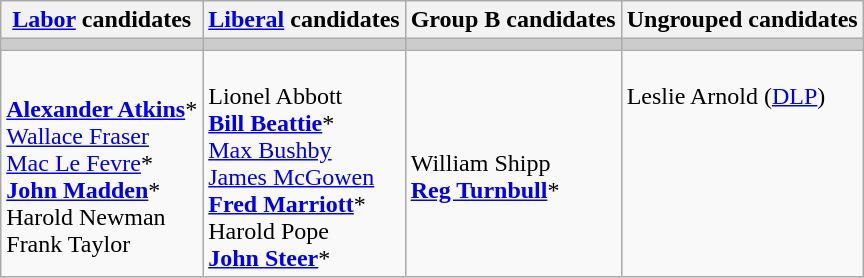<table class="wikitable">
<tr>
<th><a href='#'>Labor</a> candidates</th>
<th><a href='#'>Liberal</a> candidates</th>
<th>Group B candidates</th>
<th>Ungrouped candidates</th>
</tr>
<tr bgcolor="#cccccc">
<td></td>
<td></td>
<td></td>
<td></td>
</tr>
<tr>
<td><br><strong><a href='#'>Alexander Atkins</a></strong>*<br>
<a href='#'>Wallace Fraser</a><br>
<a href='#'>Mac Le Fevre</a>*<br>
<strong><a href='#'>John Madden</a></strong>*<br>
Harold Newman<br>
Frank Taylor</td>
<td><br>Lionel Abbott<br>
<strong><a href='#'>Bill Beattie</a></strong>*<br>
<a href='#'>Max Bushby</a><br>
<a href='#'>James McGowen</a><br>
<strong><a href='#'>Fred Marriott</a></strong>*<br>
Harold Pope<br>
<strong><a href='#'>John Steer</a></strong>*</td>
<td><br>William Shipp<br>
<strong><a href='#'>Reg Turnbull</a></strong>*</td>
<td valign=top><br>Leslie Arnold (<a href='#'>DLP</a>)</td>
</tr>
</table>
